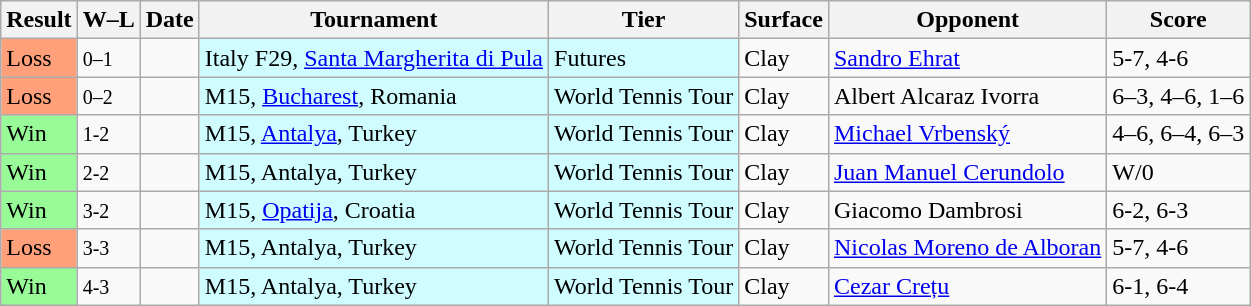<table class="sortable wikitable">
<tr>
<th>Result</th>
<th class="unsortable">W–L</th>
<th>Date</th>
<th>Tournament</th>
<th>Tier</th>
<th>Surface</th>
<th>Opponent</th>
<th class="unsortable">Score</th>
</tr>
<tr>
<td bgcolor=FFA07A>Loss</td>
<td><small>0–1</small></td>
<td></td>
<td style="background:#cffcff;">Italy F29, <a href='#'>Santa Margherita di Pula</a></td>
<td style="background:#cffcff;">Futures</td>
<td>Clay</td>
<td> <a href='#'>Sandro Ehrat</a></td>
<td>5-7, 4-6</td>
</tr>
<tr>
<td bgcolor=FFA07A>Loss</td>
<td><small>0–2</small></td>
<td></td>
<td style="background:#cffcff;">M15, <a href='#'>Bucharest</a>, Romania</td>
<td style="background:#cffcff;">World Tennis Tour</td>
<td>Clay</td>
<td> Albert Alcaraz Ivorra</td>
<td>6–3, 4–6, 1–6</td>
</tr>
<tr>
<td bgcolor=98FB98>Win</td>
<td><small>1-2</small></td>
<td></td>
<td style="background:#cffcff;">M15, <a href='#'>Antalya</a>, Turkey</td>
<td style="background:#cffcff;">World Tennis Tour</td>
<td>Clay</td>
<td> <a href='#'>Michael Vrbenský</a></td>
<td>4–6, 6–4, 6–3</td>
</tr>
<tr>
<td bgcolor=98FB98>Win</td>
<td><small>2-2</small></td>
<td></td>
<td style="background:#cffcff;">M15, Antalya, Turkey</td>
<td style="background:#cffcff;">World Tennis Tour</td>
<td>Clay</td>
<td> <a href='#'>Juan Manuel Cerundolo</a></td>
<td>W/0</td>
</tr>
<tr>
<td bgcolor=98FB98>Win</td>
<td><small>3-2</small></td>
<td></td>
<td style="background:#cffcff;">M15, <a href='#'>Opatija</a>, Croatia</td>
<td style="background:#cffcff;">World Tennis Tour</td>
<td>Clay</td>
<td> Giacomo Dambrosi</td>
<td>6-2, 6-3</td>
</tr>
<tr>
<td bgcolor=FFA07A>Loss</td>
<td><small>3-3</small></td>
<td></td>
<td style="background:#cffcff;">M15, Antalya, Turkey</td>
<td style="background:#cffcff;">World Tennis Tour</td>
<td>Clay</td>
<td> <a href='#'>Nicolas Moreno de Alboran</a></td>
<td>5-7, 4-6</td>
</tr>
<tr>
<td bgcolor=98FB98>Win</td>
<td><small>4-3</small></td>
<td></td>
<td style="background:#cffcff;">M15, Antalya, Turkey</td>
<td style="background:#cffcff;">World Tennis Tour</td>
<td>Clay</td>
<td> <a href='#'>Cezar Crețu</a></td>
<td>6-1, 6-4</td>
</tr>
</table>
